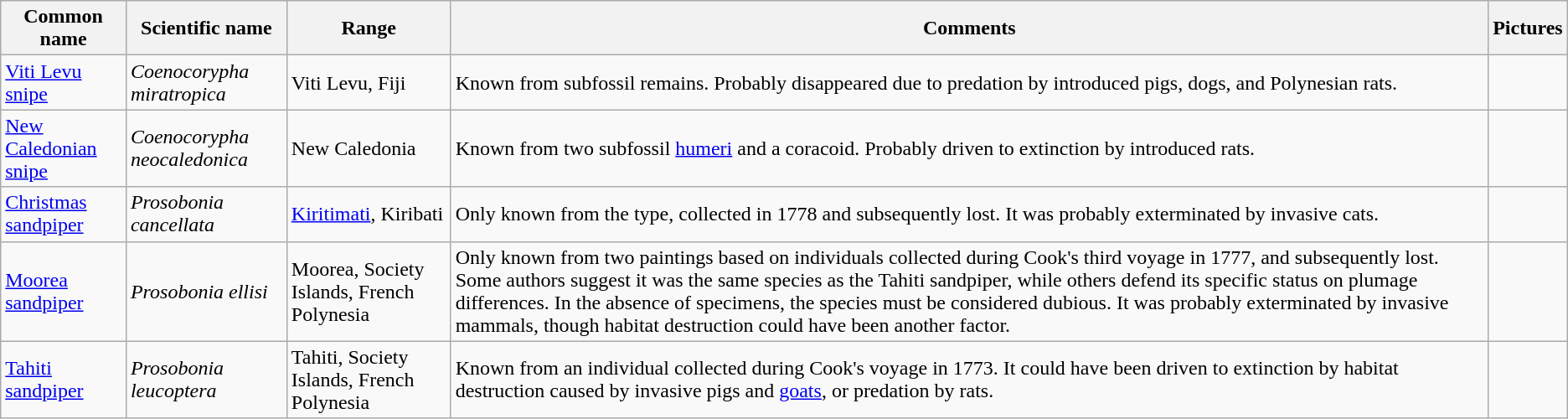<table class="wikitable sortable">
<tr>
<th>Common name</th>
<th>Scientific name</th>
<th>Range</th>
<th class="unsortable">Comments</th>
<th class="unsortable">Pictures</th>
</tr>
<tr>
<td><a href='#'>Viti Levu snipe</a></td>
<td><em>Coenocorypha miratropica</em></td>
<td>Viti Levu, Fiji</td>
<td>Known from subfossil remains. Probably disappeared due to predation by introduced pigs, dogs, and Polynesian rats.</td>
<td></td>
</tr>
<tr>
<td><a href='#'>New Caledonian snipe</a></td>
<td><em>Coenocorypha neocaledonica</em></td>
<td>New Caledonia</td>
<td>Known from two subfossil <a href='#'>humeri</a> and a coracoid. Probably driven to extinction by introduced rats.</td>
<td></td>
</tr>
<tr>
<td><a href='#'>Christmas sandpiper</a></td>
<td><em>Prosobonia cancellata</em></td>
<td><a href='#'>Kiritimati</a>, Kiribati</td>
<td>Only known from the type, collected in 1778 and subsequently lost. It was probably exterminated by invasive cats.</td>
<td></td>
</tr>
<tr>
<td><a href='#'>Moorea sandpiper</a></td>
<td><em>Prosobonia ellisi</em></td>
<td>Moorea, Society Islands, French Polynesia</td>
<td>Only known from two paintings based on individuals collected during Cook's third voyage in 1777, and subsequently lost. Some authors suggest it was the same species as the Tahiti sandpiper, while others defend its specific status on plumage differences. In the absence of specimens, the species must be considered dubious. It was probably exterminated by invasive mammals, though habitat destruction could have been another factor.</td>
<td></td>
</tr>
<tr>
<td><a href='#'>Tahiti sandpiper</a></td>
<td><em>Prosobonia leucoptera</em></td>
<td>Tahiti, Society Islands, French Polynesia</td>
<td>Known from an individual collected during Cook's voyage in 1773. It could have been driven to extinction by habitat destruction caused by invasive pigs and <a href='#'>goats</a>, or predation by rats.</td>
<td></td>
</tr>
</table>
